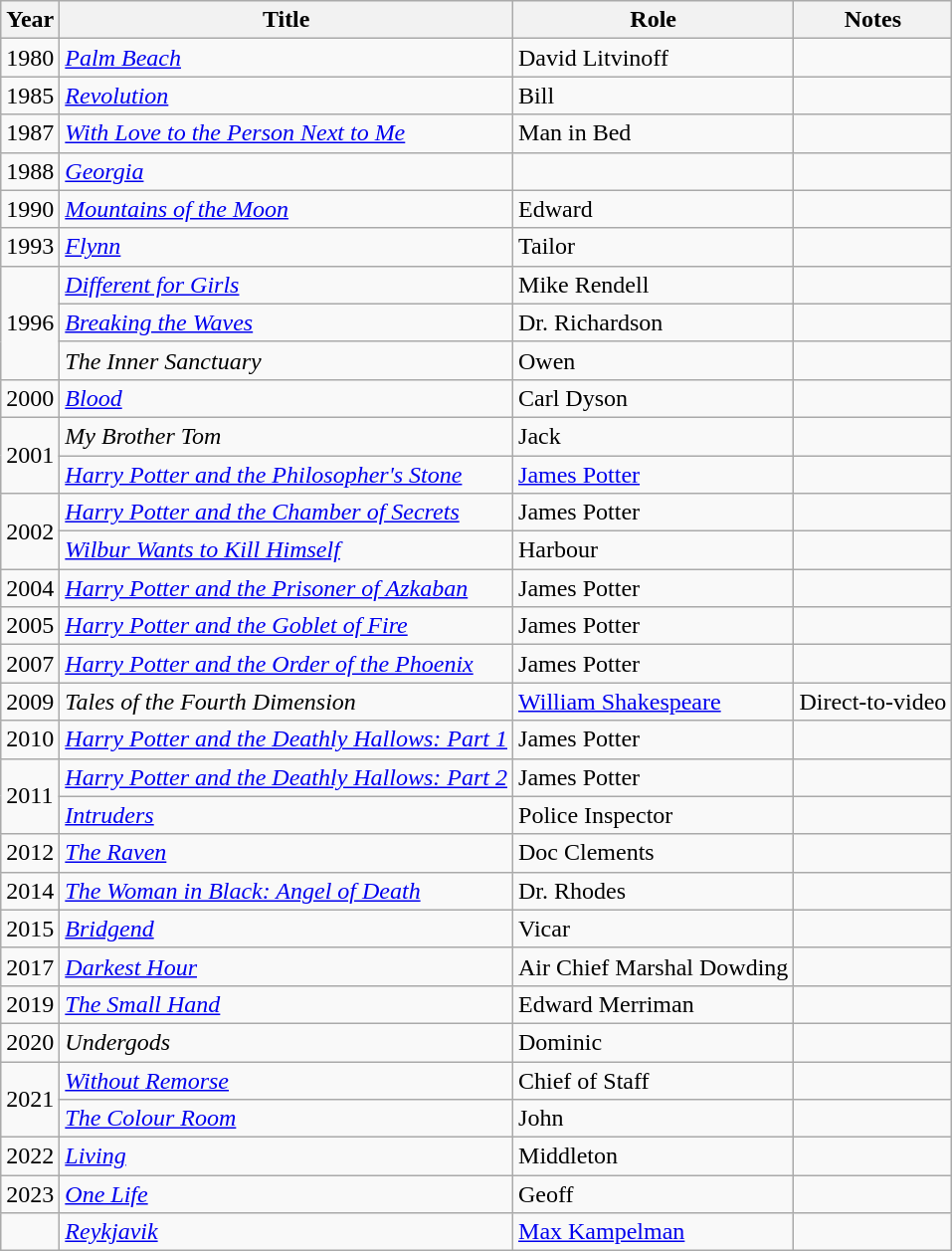<table class="wikitable sortable">
<tr>
<th>Year</th>
<th>Title</th>
<th>Role</th>
<th class="unsortable">Notes</th>
</tr>
<tr>
<td>1980</td>
<td><em><a href='#'>Palm Beach</a></em></td>
<td>David Litvinoff</td>
<td></td>
</tr>
<tr>
<td>1985</td>
<td><em><a href='#'>Revolution</a></em></td>
<td>Bill</td>
<td></td>
</tr>
<tr>
<td>1987</td>
<td><em><a href='#'>With Love to the Person Next to Me</a></em></td>
<td>Man in Bed</td>
<td></td>
</tr>
<tr>
<td>1988</td>
<td><em><a href='#'>Georgia</a></em></td>
<td></td>
<td></td>
</tr>
<tr>
<td>1990</td>
<td><em><a href='#'>Mountains of the Moon</a></em></td>
<td>Edward</td>
<td></td>
</tr>
<tr>
<td>1993</td>
<td><em><a href='#'>Flynn</a></em></td>
<td>Tailor</td>
<td></td>
</tr>
<tr>
<td rowspan="3">1996</td>
<td><em><a href='#'>Different for Girls</a></em></td>
<td>Mike Rendell</td>
<td></td>
</tr>
<tr>
<td><em><a href='#'>Breaking the Waves</a></em></td>
<td>Dr. Richardson</td>
<td></td>
</tr>
<tr>
<td><em>The Inner Sanctuary</em></td>
<td>Owen</td>
<td></td>
</tr>
<tr>
<td>2000</td>
<td><em><a href='#'>Blood</a></em></td>
<td>Carl Dyson</td>
<td></td>
</tr>
<tr>
<td rowspan="2">2001</td>
<td><em>My Brother Tom</em></td>
<td>Jack</td>
<td></td>
</tr>
<tr>
<td><em><a href='#'>Harry Potter and the Philosopher's Stone</a></em></td>
<td><a href='#'>James Potter</a></td>
<td></td>
</tr>
<tr>
<td rowspan="2">2002</td>
<td><em><a href='#'>Harry Potter and the Chamber of Secrets</a></em></td>
<td>James Potter</td>
<td></td>
</tr>
<tr>
<td><em><a href='#'>Wilbur Wants to Kill Himself</a></em></td>
<td>Harbour</td>
<td></td>
</tr>
<tr>
<td>2004</td>
<td><em><a href='#'>Harry Potter and the Prisoner of Azkaban</a></em></td>
<td>James Potter</td>
<td></td>
</tr>
<tr>
<td>2005</td>
<td><em><a href='#'>Harry Potter and the Goblet of Fire</a></em></td>
<td>James Potter</td>
<td></td>
</tr>
<tr>
<td>2007</td>
<td><em><a href='#'>Harry Potter and the Order of the Phoenix</a></em></td>
<td>James Potter</td>
<td></td>
</tr>
<tr>
<td>2009</td>
<td><em>Tales of the Fourth Dimension</em></td>
<td><a href='#'>William Shakespeare</a></td>
<td>Direct-to-video</td>
</tr>
<tr>
<td>2010</td>
<td><em><a href='#'>Harry Potter and the Deathly Hallows: Part 1</a></em></td>
<td>James Potter</td>
<td></td>
</tr>
<tr>
<td rowspan="2">2011</td>
<td><em><a href='#'>Harry Potter and the Deathly Hallows: Part 2</a></em></td>
<td>James Potter</td>
<td></td>
</tr>
<tr>
<td><em><a href='#'>Intruders</a></em></td>
<td>Police Inspector</td>
<td></td>
</tr>
<tr>
<td>2012</td>
<td><em><a href='#'>The Raven</a></em></td>
<td>Doc Clements</td>
<td></td>
</tr>
<tr>
<td>2014</td>
<td><em><a href='#'>The Woman in Black: Angel of Death</a></em></td>
<td>Dr. Rhodes</td>
<td></td>
</tr>
<tr>
<td>2015</td>
<td><em><a href='#'>Bridgend</a></em></td>
<td>Vicar</td>
<td></td>
</tr>
<tr>
<td>2017</td>
<td><em><a href='#'>Darkest Hour</a></em></td>
<td>Air Chief Marshal Dowding</td>
<td></td>
</tr>
<tr>
<td>2019</td>
<td><em><a href='#'>The Small Hand</a></em></td>
<td>Edward Merriman</td>
<td></td>
</tr>
<tr>
<td>2020</td>
<td><em>Undergods</em></td>
<td>Dominic</td>
<td></td>
</tr>
<tr>
<td rowspan="2">2021</td>
<td><em><a href='#'>Without Remorse</a></em></td>
<td>Chief of Staff</td>
<td></td>
</tr>
<tr>
<td><em><a href='#'>The Colour Room</a></em></td>
<td>John</td>
<td></td>
</tr>
<tr>
<td>2022</td>
<td><em><a href='#'>Living</a></em></td>
<td>Middleton</td>
<td></td>
</tr>
<tr>
<td>2023</td>
<td><em><a href='#'>One Life</a></em></td>
<td>Geoff</td>
<td></td>
</tr>
<tr>
<td></td>
<td><em><a href='#'>Reykjavik</a></em></td>
<td><a href='#'>Max Kampelman</a></td>
<td></td>
</tr>
</table>
